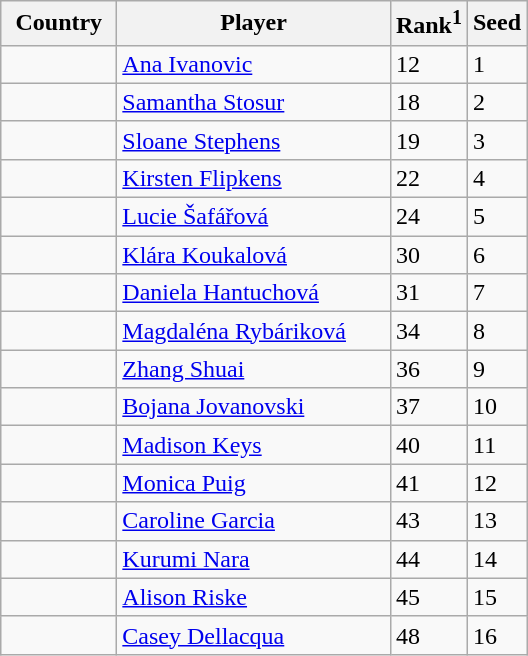<table class="wikitable" border="1">
<tr>
<th width="70">Country</th>
<th width="175">Player</th>
<th>Rank<sup>1</sup></th>
<th>Seed</th>
</tr>
<tr>
<td></td>
<td><a href='#'>Ana Ivanovic</a></td>
<td>12</td>
<td>1</td>
</tr>
<tr>
<td></td>
<td><a href='#'>Samantha Stosur</a></td>
<td>18</td>
<td>2</td>
</tr>
<tr>
<td></td>
<td><a href='#'>Sloane Stephens</a></td>
<td>19</td>
<td>3</td>
</tr>
<tr>
<td></td>
<td><a href='#'>Kirsten Flipkens</a></td>
<td>22</td>
<td>4</td>
</tr>
<tr>
<td></td>
<td><a href='#'>Lucie Šafářová</a></td>
<td>24</td>
<td>5</td>
</tr>
<tr>
<td></td>
<td><a href='#'>Klára Koukalová</a></td>
<td>30</td>
<td>6</td>
</tr>
<tr>
<td></td>
<td><a href='#'>Daniela Hantuchová</a></td>
<td>31</td>
<td>7</td>
</tr>
<tr>
<td></td>
<td><a href='#'>Magdaléna Rybáriková</a></td>
<td>34</td>
<td>8</td>
</tr>
<tr>
<td></td>
<td><a href='#'>Zhang Shuai</a></td>
<td>36</td>
<td>9</td>
</tr>
<tr>
<td></td>
<td><a href='#'>Bojana Jovanovski</a></td>
<td>37</td>
<td>10</td>
</tr>
<tr>
<td></td>
<td><a href='#'>Madison Keys</a></td>
<td>40</td>
<td>11</td>
</tr>
<tr>
<td></td>
<td><a href='#'>Monica Puig</a></td>
<td>41</td>
<td>12</td>
</tr>
<tr>
<td></td>
<td><a href='#'>Caroline Garcia</a></td>
<td>43</td>
<td>13</td>
</tr>
<tr>
<td></td>
<td><a href='#'>Kurumi Nara</a></td>
<td>44</td>
<td>14</td>
</tr>
<tr>
<td></td>
<td><a href='#'>Alison Riske</a></td>
<td>45</td>
<td>15</td>
</tr>
<tr>
<td></td>
<td><a href='#'>Casey Dellacqua</a></td>
<td>48</td>
<td>16</td>
</tr>
</table>
